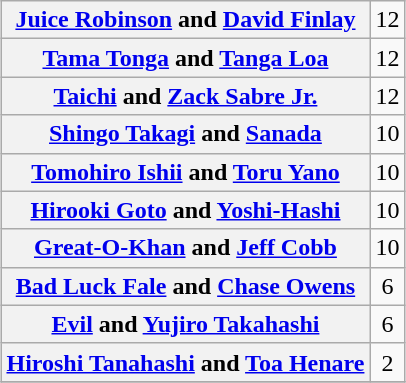<table class="wikitable" style="margin: 1em auto 1em auto;text-align:center">
<tr>
<th><a href='#'>Juice Robinson</a> and <a href='#'>David Finlay</a></th>
<td>12</td>
</tr>
<tr>
<th><a href='#'>Tama Tonga</a> and <a href='#'>Tanga Loa</a></th>
<td>12</td>
</tr>
<tr>
<th><a href='#'>Taichi</a> and <a href='#'>Zack Sabre Jr.</a></th>
<td>12</td>
</tr>
<tr>
<th><a href='#'>Shingo Takagi</a> and <a href='#'>Sanada</a></th>
<td>10</td>
</tr>
<tr>
<th><a href='#'>Tomohiro Ishii</a> and <a href='#'>Toru Yano</a></th>
<td>10</td>
</tr>
<tr>
<th><a href='#'>Hirooki Goto</a> and <a href='#'>Yoshi-Hashi</a></th>
<td>10</td>
</tr>
<tr>
<th><a href='#'>Great-O-Khan</a> and <a href='#'>Jeff Cobb</a></th>
<td>10</td>
</tr>
<tr>
<th><a href='#'>Bad Luck Fale</a> and <a href='#'>Chase Owens</a></th>
<td>6</td>
</tr>
<tr>
<th><a href='#'>Evil</a> and <a href='#'>Yujiro Takahashi</a></th>
<td>6</td>
</tr>
<tr>
<th><a href='#'>Hiroshi Tanahashi</a> and <a href='#'>Toa Henare</a></th>
<td>2</td>
</tr>
<tr>
</tr>
</table>
